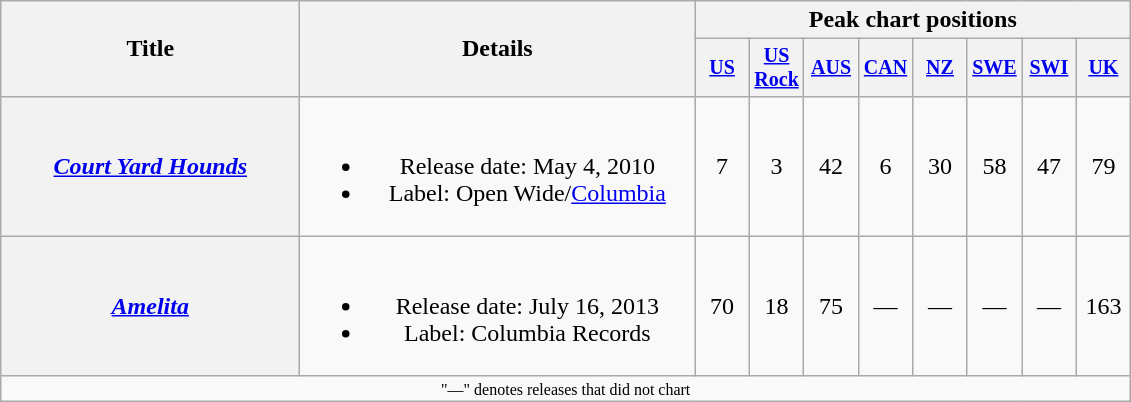<table class="wikitable plainrowheaders" style="text-align:center;">
<tr>
<th rowspan="2" style="width:12em;">Title</th>
<th rowspan="2" style="width:16em;">Details</th>
<th colspan="8">Peak chart positions</th>
</tr>
<tr style="font-size:smaller;">
<th style="width:30px;"><a href='#'>US</a><br></th>
<th style="width:30px;"><a href='#'>US Rock</a><br></th>
<th style="width:30px;"><a href='#'>AUS</a><br></th>
<th style="width:30px;"><a href='#'>CAN</a><br></th>
<th style="width:30px;"><a href='#'>NZ</a><br></th>
<th style="width:30px;"><a href='#'>SWE</a><br></th>
<th style="width:30px;"><a href='#'>SWI</a><br></th>
<th style="width:30px;"><a href='#'>UK</a><br></th>
</tr>
<tr>
<th scope="row"><em><a href='#'>Court Yard Hounds</a></em></th>
<td><br><ul><li>Release date: May 4, 2010</li><li>Label: Open Wide/<a href='#'>Columbia</a></li></ul></td>
<td>7</td>
<td>3</td>
<td>42</td>
<td>6</td>
<td>30</td>
<td>58</td>
<td>47</td>
<td>79</td>
</tr>
<tr>
<th scope="row"><em><a href='#'>Amelita</a></em></th>
<td><br><ul><li>Release date: July 16, 2013</li><li>Label: Columbia Records</li></ul></td>
<td>70</td>
<td>18</td>
<td>75</td>
<td>—</td>
<td>—</td>
<td>—</td>
<td>—</td>
<td>163</td>
</tr>
<tr>
<td colspan="10" style="font-size:8pt">"—" denotes releases that did not chart</td>
</tr>
</table>
